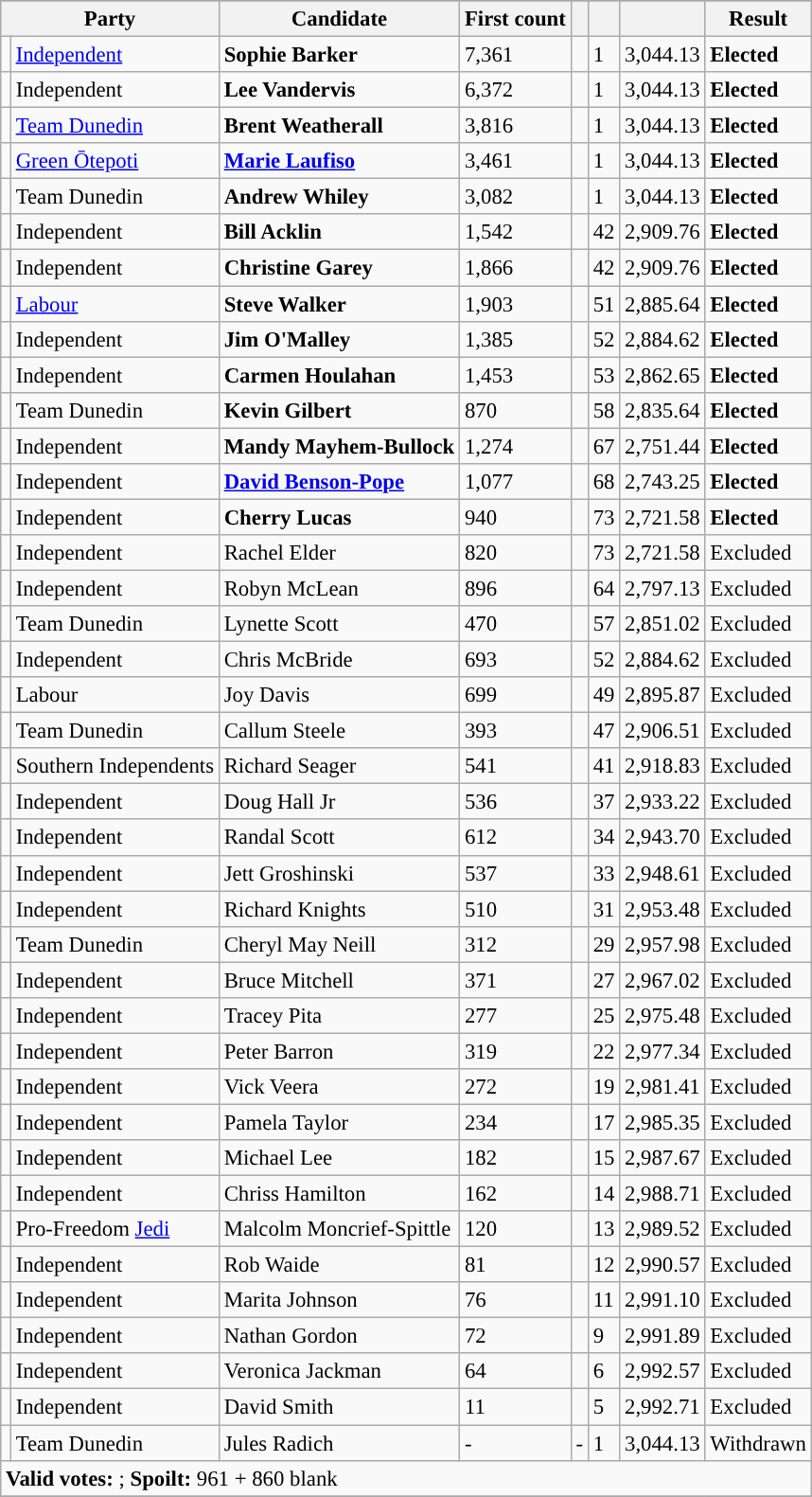<table class="wikitable sortable" style="font-size: 95%;">
<tr>
</tr>
<tr>
<th colspan="2">Party</th>
<th>Candidate</th>
<th>First count</th>
<th></th>
<th></th>
<th></th>
<th>Result</th>
</tr>
<tr>
<td></td>
<td><a href='#'>Independent</a></td>
<td><strong>Sophie Barker</strong></td>
<td>7,361</td>
<td></td>
<td>1</td>
<td>3,044.13</td>
<td><strong>Elected</strong></td>
</tr>
<tr>
<td></td>
<td>Independent</td>
<td><strong>Lee Vandervis</strong></td>
<td>6,372</td>
<td></td>
<td>1</td>
<td>3,044.13</td>
<td><strong>Elected</strong></td>
</tr>
<tr>
<td></td>
<td><a href='#'>Team Dunedin</a></td>
<td><strong>Brent Weatherall</strong></td>
<td>3,816</td>
<td></td>
<td>1</td>
<td>3,044.13</td>
<td><strong>Elected</strong></td>
</tr>
<tr>
<td></td>
<td><a href='#'>Green Ōtepoti</a></td>
<td><strong><a href='#'>Marie Laufiso</a></strong></td>
<td>3,461</td>
<td></td>
<td>1</td>
<td>3,044.13</td>
<td><strong>Elected</strong></td>
</tr>
<tr>
<td></td>
<td>Team Dunedin</td>
<td><strong>Andrew Whiley</strong></td>
<td>3,082</td>
<td></td>
<td>1</td>
<td>3,044.13</td>
<td><strong>Elected</strong></td>
</tr>
<tr>
<td></td>
<td>Independent</td>
<td><strong>Bill Acklin</strong></td>
<td>1,542</td>
<td></td>
<td>42</td>
<td>2,909.76</td>
<td><strong>Elected</strong></td>
</tr>
<tr>
<td></td>
<td>Independent</td>
<td><strong>Christine Garey</strong></td>
<td>1,866</td>
<td></td>
<td>42</td>
<td>2,909.76</td>
<td><strong>Elected</strong></td>
</tr>
<tr>
<td></td>
<td><a href='#'>Labour</a></td>
<td><strong>Steve Walker</strong></td>
<td>1,903</td>
<td></td>
<td>51</td>
<td>2,885.64</td>
<td><strong>Elected</strong></td>
</tr>
<tr>
<td></td>
<td>Independent</td>
<td><strong>Jim O'Malley</strong></td>
<td>1,385</td>
<td></td>
<td>52</td>
<td>2,884.62</td>
<td><strong>Elected</strong></td>
</tr>
<tr>
<td></td>
<td>Independent</td>
<td><strong>Carmen Houlahan</strong></td>
<td>1,453</td>
<td></td>
<td>53</td>
<td>2,862.65</td>
<td><strong>Elected</strong></td>
</tr>
<tr>
<td></td>
<td>Team Dunedin</td>
<td><strong>Kevin Gilbert</strong></td>
<td>870</td>
<td></td>
<td>58</td>
<td>2,835.64</td>
<td><strong>Elected</strong></td>
</tr>
<tr>
<td></td>
<td>Independent</td>
<td><strong>Mandy Mayhem-Bullock</strong></td>
<td>1,274</td>
<td></td>
<td>67</td>
<td>2,751.44</td>
<td><strong>Elected</strong></td>
</tr>
<tr>
<td></td>
<td>Independent</td>
<td><strong><a href='#'>David Benson-Pope</a></strong></td>
<td>1,077</td>
<td></td>
<td>68</td>
<td>2,743.25</td>
<td><strong>Elected</strong></td>
</tr>
<tr>
<td></td>
<td>Independent</td>
<td><strong>Cherry Lucas</strong></td>
<td>940</td>
<td></td>
<td>73</td>
<td>2,721.58</td>
<td><strong>Elected</strong></td>
</tr>
<tr>
<td></td>
<td>Independent</td>
<td>Rachel Elder</td>
<td>820</td>
<td></td>
<td>73</td>
<td>2,721.58</td>
<td>Excluded</td>
</tr>
<tr>
<td></td>
<td>Independent</td>
<td>Robyn McLean</td>
<td>896</td>
<td></td>
<td>64</td>
<td>2,797.13</td>
<td>Excluded</td>
</tr>
<tr>
<td></td>
<td>Team Dunedin</td>
<td>Lynette Scott</td>
<td>470</td>
<td></td>
<td>57</td>
<td>2,851.02</td>
<td>Excluded</td>
</tr>
<tr>
<td></td>
<td>Independent</td>
<td>Chris McBride</td>
<td>693</td>
<td></td>
<td>52</td>
<td>2,884.62</td>
<td>Excluded</td>
</tr>
<tr>
<td></td>
<td>Labour</td>
<td>Joy Davis</td>
<td>699</td>
<td></td>
<td>49</td>
<td>2,895.87</td>
<td>Excluded</td>
</tr>
<tr>
<td></td>
<td>Team Dunedin</td>
<td>Callum Steele</td>
<td>393</td>
<td></td>
<td>47</td>
<td>2,906.51</td>
<td>Excluded</td>
</tr>
<tr>
<td></td>
<td>Southern Independents</td>
<td>Richard Seager</td>
<td>541</td>
<td></td>
<td>41</td>
<td>2,918.83</td>
<td>Excluded</td>
</tr>
<tr>
<td></td>
<td>Independent</td>
<td>Doug Hall Jr</td>
<td>536</td>
<td></td>
<td>37</td>
<td>2,933.22</td>
<td>Excluded</td>
</tr>
<tr>
<td></td>
<td>Independent</td>
<td>Randal Scott</td>
<td>612</td>
<td></td>
<td>34</td>
<td>2,943.70</td>
<td>Excluded</td>
</tr>
<tr>
<td></td>
<td>Independent</td>
<td>Jett Groshinski</td>
<td>537</td>
<td></td>
<td>33</td>
<td>2,948.61</td>
<td>Excluded</td>
</tr>
<tr>
<td></td>
<td>Independent</td>
<td>Richard Knights</td>
<td>510</td>
<td></td>
<td>31</td>
<td>2,953.48</td>
<td>Excluded</td>
</tr>
<tr>
<td></td>
<td>Team Dunedin</td>
<td>Cheryl May Neill</td>
<td>312</td>
<td></td>
<td>29</td>
<td>2,957.98</td>
<td>Excluded</td>
</tr>
<tr>
<td></td>
<td>Independent</td>
<td>Bruce Mitchell</td>
<td>371</td>
<td></td>
<td>27</td>
<td>2,967.02</td>
<td>Excluded</td>
</tr>
<tr>
<td></td>
<td>Independent</td>
<td>Tracey Pita</td>
<td>277</td>
<td></td>
<td>25</td>
<td>2,975.48</td>
<td>Excluded</td>
</tr>
<tr>
<td></td>
<td>Independent</td>
<td>Peter Barron</td>
<td>319</td>
<td></td>
<td>22</td>
<td>2,977.34</td>
<td>Excluded</td>
</tr>
<tr>
<td></td>
<td>Independent</td>
<td>Vick Veera</td>
<td>272</td>
<td></td>
<td>19</td>
<td>2,981.41</td>
<td>Excluded</td>
</tr>
<tr>
<td></td>
<td>Independent</td>
<td>Pamela Taylor</td>
<td>234</td>
<td></td>
<td>17</td>
<td>2,985.35</td>
<td>Excluded</td>
</tr>
<tr>
<td></td>
<td>Independent</td>
<td>Michael Lee</td>
<td>182</td>
<td></td>
<td>15</td>
<td>2,987.67</td>
<td>Excluded</td>
</tr>
<tr>
<td></td>
<td>Independent</td>
<td>Chriss Hamilton</td>
<td>162</td>
<td></td>
<td>14</td>
<td>2,988.71</td>
<td>Excluded</td>
</tr>
<tr>
<td></td>
<td>Pro-Freedom <a href='#'>Jedi</a></td>
<td>Malcolm Moncrief-Spittle</td>
<td>120</td>
<td></td>
<td>13</td>
<td>2,989.52</td>
<td>Excluded</td>
</tr>
<tr>
<td></td>
<td>Independent</td>
<td>Rob Waide</td>
<td>81</td>
<td></td>
<td>12</td>
<td>2,990.57</td>
<td>Excluded</td>
</tr>
<tr>
<td></td>
<td>Independent</td>
<td>Marita Johnson</td>
<td>76</td>
<td></td>
<td>11</td>
<td>2,991.10</td>
<td>Excluded</td>
</tr>
<tr>
<td></td>
<td>Independent</td>
<td>Nathan Gordon</td>
<td>72</td>
<td></td>
<td>9</td>
<td>2,991.89</td>
<td>Excluded</td>
</tr>
<tr>
<td></td>
<td>Independent</td>
<td>Veronica Jackman</td>
<td>64</td>
<td></td>
<td>6</td>
<td>2,992.57</td>
<td>Excluded</td>
</tr>
<tr>
<td></td>
<td>Independent</td>
<td>David Smith</td>
<td>11</td>
<td></td>
<td>5</td>
<td>2,992.71</td>
<td>Excluded</td>
</tr>
<tr>
<td></td>
<td>Team Dunedin</td>
<td>Jules Radich</td>
<td>-</td>
<td>-</td>
<td>1</td>
<td>3,044.13</td>
<td>Withdrawn</td>
</tr>
<tr>
<td colspan=8><strong>Valid votes:</strong> ;  <strong>Spoilt:</strong> 961 + 860 blank</td>
</tr>
<tr>
</tr>
</table>
